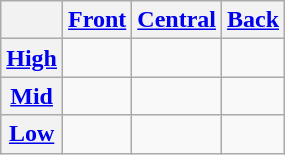<table class="wikitable" style="text-align: center;">
<tr>
<th></th>
<th><a href='#'>Front</a></th>
<th><a href='#'>Central</a></th>
<th><a href='#'>Back</a></th>
</tr>
<tr>
<th><a href='#'>High</a></th>
<td></td>
<td></td>
<td></td>
</tr>
<tr>
<th><a href='#'>Mid</a></th>
<td></td>
<td></td>
<td></td>
</tr>
<tr>
<th><a href='#'>Low</a></th>
<td></td>
<td></td>
<td></td>
</tr>
</table>
